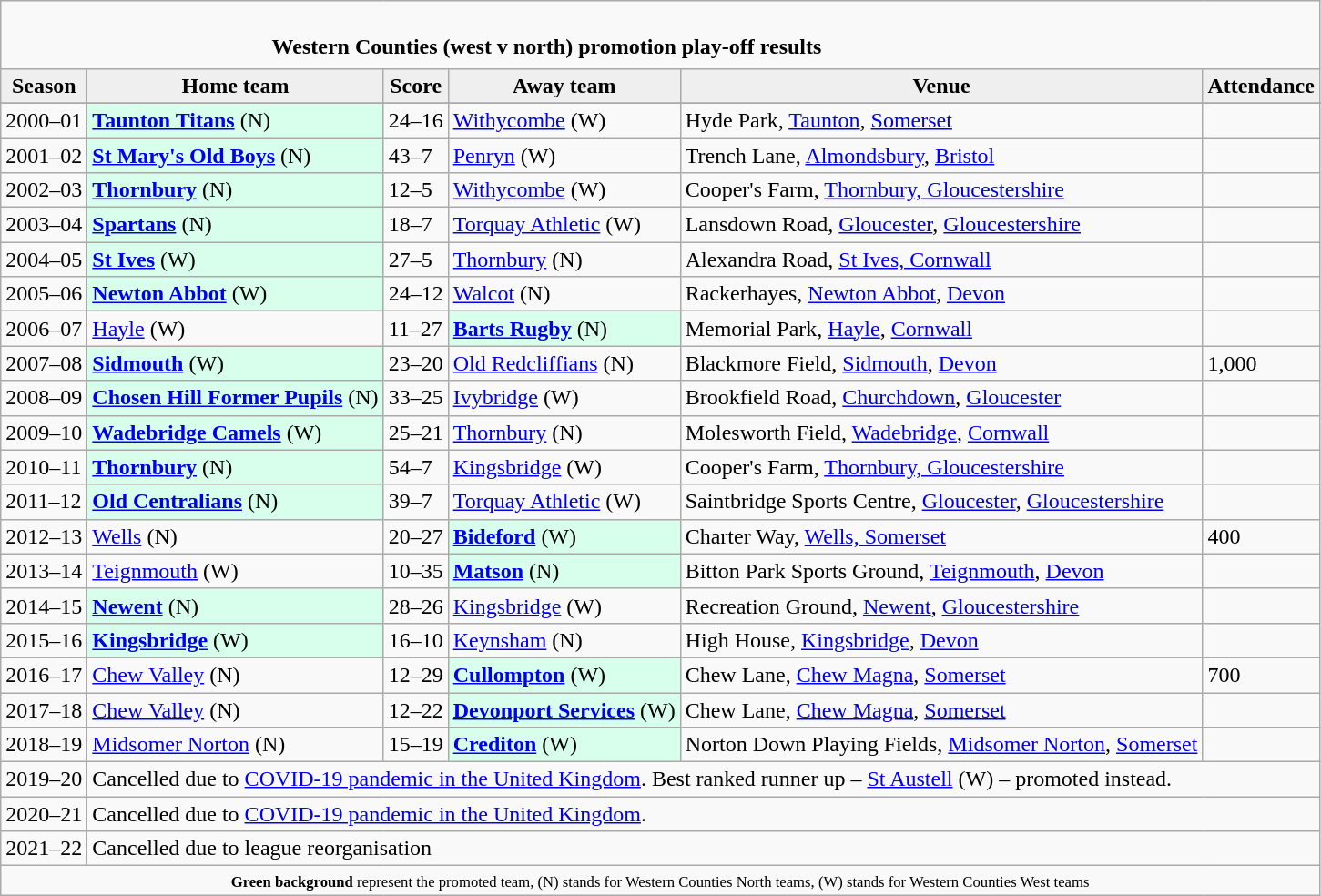<table class="wikitable" style="text-align: left;">
<tr>
<td colspan="6" cellpadding="0" cellspacing="0"><br><table border="0" style="width:100%;" cellpadding="0" cellspacing="0">
<tr>
<td style="width:20%; border:0;"></td>
<td style="border:0;"><strong>Western Counties (west v north) promotion play-off results</strong></td>
<td style="width:20%; border:0;"></td>
</tr>
</table>
</td>
</tr>
<tr>
<th style="background:#efefef;">Season</th>
<th style="background:#efefef">Home team</th>
<th style="background:#efefef">Score</th>
<th style="background:#efefef">Away team</th>
<th style="background:#efefef">Venue</th>
<th style="background:#efefef">Attendance</th>
</tr>
<tr align=left>
</tr>
<tr>
<td>2000–01</td>
<td style="background:#d8ffeb;"><strong><a href='#'>Taunton Titans</a></strong> (N)</td>
<td>24–16</td>
<td><a href='#'>Withycombe</a> (W)</td>
<td>Hyde Park, <a href='#'>Taunton</a>, <a href='#'>Somerset</a></td>
<td></td>
</tr>
<tr>
<td>2001–02</td>
<td style="background:#d8ffeb;"><strong><a href='#'>St Mary's Old Boys</a></strong> (N)</td>
<td>43–7</td>
<td><a href='#'>Penryn</a> (W)</td>
<td>Trench Lane, <a href='#'>Almondsbury</a>, <a href='#'>Bristol</a></td>
<td></td>
</tr>
<tr>
<td>2002–03</td>
<td style="background:#d8ffeb;"><strong><a href='#'>Thornbury</a></strong> (N)</td>
<td>12–5</td>
<td><a href='#'>Withycombe</a> (W)</td>
<td>Cooper's Farm, <a href='#'>Thornbury, Gloucestershire</a></td>
<td></td>
</tr>
<tr>
<td>2003–04</td>
<td style="background:#d8ffeb;"><strong><a href='#'>Spartans</a></strong> (N)</td>
<td>18–7</td>
<td><a href='#'>Torquay Athletic</a> (W)</td>
<td>Lansdown Road, <a href='#'>Gloucester</a>, <a href='#'>Gloucestershire</a></td>
<td></td>
</tr>
<tr>
<td>2004–05</td>
<td style="background:#d8ffeb;"><strong><a href='#'>St Ives</a></strong> (W)</td>
<td>27–5</td>
<td><a href='#'>Thornbury</a> (N)</td>
<td>Alexandra Road, <a href='#'>St Ives, Cornwall</a></td>
<td></td>
</tr>
<tr>
<td>2005–06</td>
<td style="background:#d8ffeb;"><strong><a href='#'>Newton Abbot</a></strong> (W)</td>
<td>24–12</td>
<td><a href='#'>Walcot</a> (N)</td>
<td>Rackerhayes, <a href='#'>Newton Abbot</a>, <a href='#'>Devon</a></td>
<td></td>
</tr>
<tr>
<td>2006–07</td>
<td><a href='#'>Hayle</a> (W)</td>
<td>11–27</td>
<td style="background:#d8ffeb;"><strong><a href='#'>Barts Rugby</a></strong> (N)</td>
<td>Memorial Park, <a href='#'>Hayle</a>, <a href='#'>Cornwall</a></td>
<td></td>
</tr>
<tr>
<td>2007–08</td>
<td style="background:#d8ffeb;"><strong><a href='#'>Sidmouth</a></strong> (W)</td>
<td>23–20</td>
<td><a href='#'>Old Redcliffians</a> (N)</td>
<td>Blackmore Field, <a href='#'>Sidmouth</a>, <a href='#'>Devon</a></td>
<td>1,000</td>
</tr>
<tr>
<td>2008–09</td>
<td style="background:#d8ffeb;"><strong><a href='#'>Chosen Hill Former Pupils</a></strong> (N)</td>
<td>33–25</td>
<td><a href='#'>Ivybridge</a> (W)</td>
<td>Brookfield Road, <a href='#'>Churchdown</a>, <a href='#'>Gloucester</a></td>
<td></td>
</tr>
<tr>
<td>2009–10</td>
<td style="background:#d8ffeb;"><strong><a href='#'>Wadebridge Camels</a></strong> (W)</td>
<td>25–21</td>
<td><a href='#'>Thornbury</a> (N)</td>
<td>Molesworth Field, <a href='#'>Wadebridge</a>, <a href='#'>Cornwall</a></td>
<td></td>
</tr>
<tr>
<td>2010–11</td>
<td style="background:#d8ffeb;"><strong><a href='#'>Thornbury</a></strong> (N)</td>
<td>54–7</td>
<td><a href='#'>Kingsbridge</a> (W)</td>
<td>Cooper's Farm, <a href='#'>Thornbury, Gloucestershire</a></td>
<td></td>
</tr>
<tr>
<td>2011–12</td>
<td style="background:#d8ffeb;"><strong><a href='#'>Old Centralians</a></strong> (N)</td>
<td>39–7</td>
<td><a href='#'>Torquay Athletic</a> (W)</td>
<td>Saintbridge Sports Centre, <a href='#'>Gloucester</a>, <a href='#'>Gloucestershire</a></td>
<td></td>
</tr>
<tr>
<td>2012–13</td>
<td><a href='#'>Wells</a> (N)</td>
<td>20–27</td>
<td style="background:#d8ffeb;"><strong><a href='#'>Bideford</a></strong> (W)</td>
<td>Charter Way, <a href='#'>Wells, Somerset</a></td>
<td>400</td>
</tr>
<tr>
<td>2013–14</td>
<td><a href='#'>Teignmouth</a> (W)</td>
<td>10–35</td>
<td style="background:#d8ffeb;"><strong><a href='#'>Matson</a></strong> (N)</td>
<td>Bitton Park Sports Ground, <a href='#'>Teignmouth</a>, <a href='#'>Devon</a></td>
<td></td>
</tr>
<tr>
<td>2014–15</td>
<td style="background:#d8ffeb;"><strong><a href='#'>Newent</a></strong> (N)</td>
<td>28–26</td>
<td><a href='#'>Kingsbridge</a> (W)</td>
<td>Recreation Ground, <a href='#'>Newent</a>, <a href='#'>Gloucestershire</a></td>
<td></td>
</tr>
<tr>
<td>2015–16</td>
<td style="background:#d8ffeb;"><strong><a href='#'>Kingsbridge</a></strong> (W)</td>
<td>16–10</td>
<td><a href='#'>Keynsham</a> (N)</td>
<td>High House, <a href='#'>Kingsbridge</a>, <a href='#'>Devon</a></td>
<td></td>
</tr>
<tr>
<td>2016–17</td>
<td><a href='#'>Chew Valley</a> (N)</td>
<td>12–29</td>
<td style="background:#d8ffeb;"><strong><a href='#'>Cullompton</a></strong> (W)</td>
<td>Chew Lane, <a href='#'>Chew Magna</a>, <a href='#'>Somerset</a></td>
<td>700</td>
</tr>
<tr>
<td>2017–18</td>
<td><a href='#'>Chew Valley</a> (N)</td>
<td>12–22</td>
<td style="background:#d8ffeb;"><strong><a href='#'>Devonport Services</a></strong> (W)</td>
<td>Chew Lane, <a href='#'>Chew Magna</a>, <a href='#'>Somerset</a></td>
<td></td>
</tr>
<tr>
<td>2018–19</td>
<td><a href='#'>Midsomer Norton</a> (N)</td>
<td>15–19</td>
<td style="background:#d8ffeb;"><strong><a href='#'>Crediton</a></strong> (W)</td>
<td>Norton Down Playing Fields, <a href='#'>Midsomer Norton</a>, <a href='#'>Somerset</a></td>
<td></td>
</tr>
<tr>
<td>2019–20</td>
<td colspan=6>Cancelled due to <a href='#'>COVID-19 pandemic in the United Kingdom</a>.  Best ranked runner up – <a href='#'>St Austell</a> (W) – promoted instead.</td>
</tr>
<tr>
<td>2020–21</td>
<td colspan=6>Cancelled due to <a href='#'>COVID-19 pandemic in the United Kingdom</a>.</td>
</tr>
<tr>
<td>2021–22</td>
<td colspan=6>Cancelled due to league reorganisation</td>
</tr>
<tr>
<td colspan="6"  style="border:0; font-size:smaller; text-align:center;"><small><span><strong>Green background</strong></span> represent the promoted team, (N) stands for Western Counties North teams, (W) stands for Western Counties West teams</small></td>
</tr>
<tr>
</tr>
</table>
